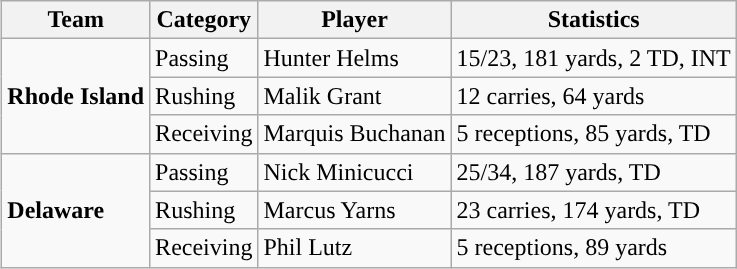<table class="wikitable" style="float: right;">
<tr>
<th>Team</th>
<th>Category</th>
<th>Player</th>
<th>Statistics</th>
</tr>
<tr>
<td rowspan=3><strong>Rhode Island</strong></td>
<td>Passing</td>
<td>Hunter Helms</td>
<td>15/23, 181 yards, 2 TD, INT</td>
</tr>
<tr>
<td>Rushing</td>
<td>Malik Grant</td>
<td>12 carries, 64 yards</td>
</tr>
<tr>
<td>Receiving</td>
<td>Marquis Buchanan</td>
<td>5 receptions, 85 yards, TD</td>
</tr>
<tr>
<td rowspan=3><strong>Delaware</strong></td>
<td>Passing</td>
<td>Nick Minicucci</td>
<td>25/34, 187 yards, TD</td>
</tr>
<tr>
<td>Rushing</td>
<td>Marcus Yarns</td>
<td>23 carries, 174 yards, TD</td>
</tr>
<tr>
<td>Receiving</td>
<td>Phil Lutz</td>
<td>5 receptions, 89 yards</td>
</tr>
</table>
